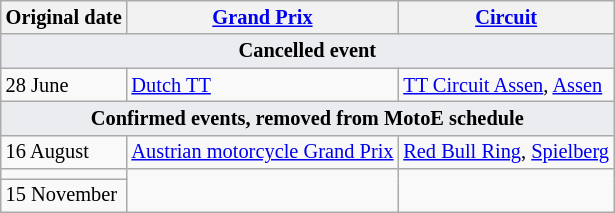<table class="wikitable" style="font-size: 85%;">
<tr>
<th>Original date</th>
<th><a href='#'>Grand Prix</a></th>
<th><a href='#'>Circuit</a></th>
</tr>
<tr>
<td colspan="4" style="background-color:#EAECF0;text-align:center"><strong>Cancelled event</strong></td>
</tr>
<tr>
<td>28 June</td>
<td> <a href='#'>Dutch TT</a></td>
<td><a href='#'>TT Circuit Assen</a>, <a href='#'>Assen</a></td>
</tr>
<tr>
<td colspan="4" style="background-color:#EAECF0;text-align:center"><strong>Confirmed events, removed from MotoE schedule</strong></td>
</tr>
<tr>
<td>16 August</td>
<td> <a href='#'>Austrian motorcycle Grand Prix</a></td>
<td><a href='#'>Red Bull Ring</a>, <a href='#'>Spielberg</a></td>
</tr>
<tr>
<td></td>
<td rowspan="2"></td>
<td rowspan="2"></td>
</tr>
<tr>
<td>15 November</td>
</tr>
</table>
